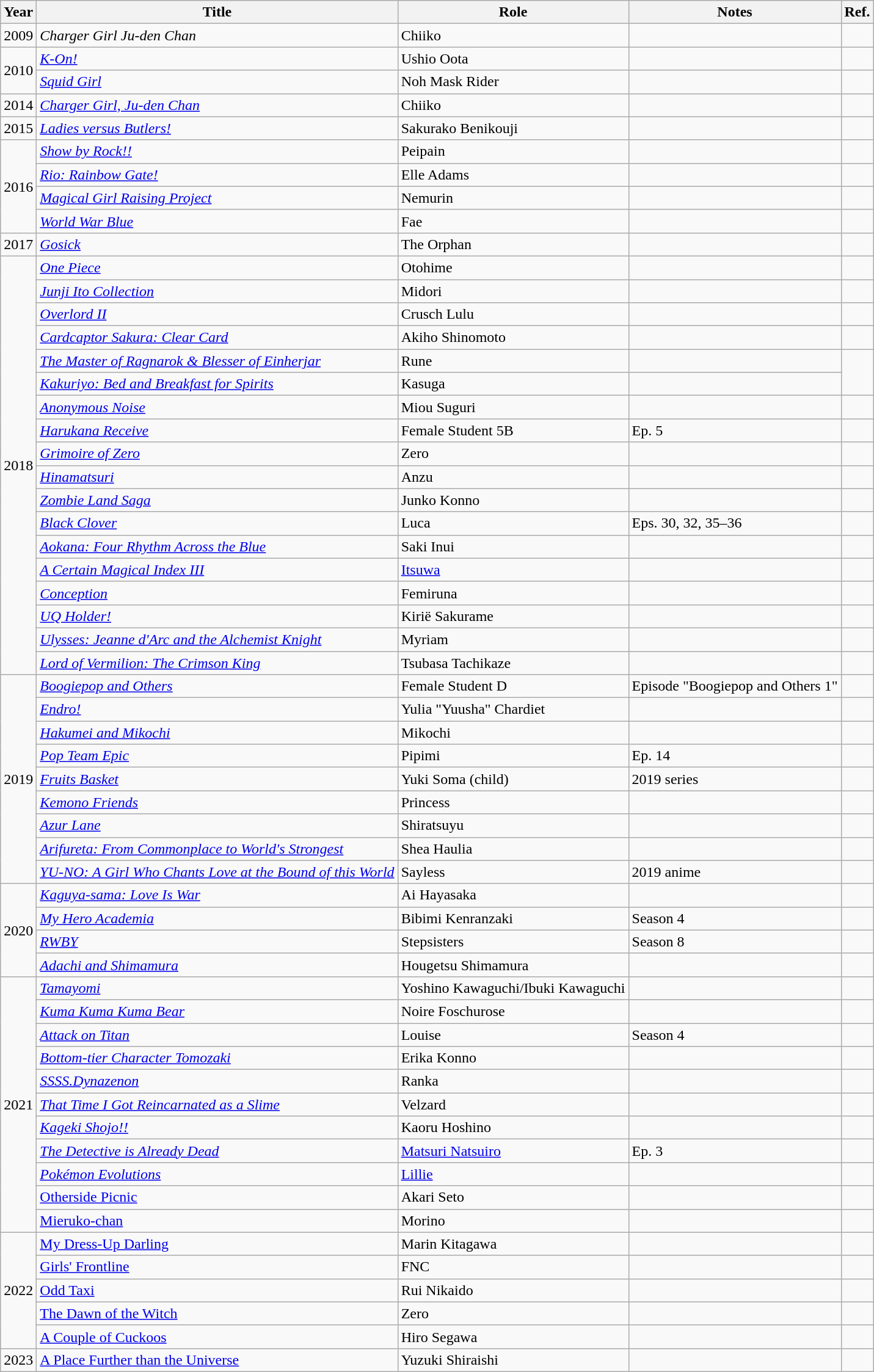<table class="wikitable sortable plainrowheaders">
<tr>
<th>Year</th>
<th>Title</th>
<th>Role</th>
<th class="unsortable">Notes</th>
<th class="unsortable">Ref.</th>
</tr>
<tr>
<td rowspan="1">2009</td>
<td><em>Charger Girl Ju-den Chan</em></td>
<td>Chiiko</td>
<td></td>
<td></td>
</tr>
<tr>
<td rowspan="2">2010</td>
<td><em><a href='#'>K-On!</a></em></td>
<td>Ushio Oota</td>
<td></td>
<td></td>
</tr>
<tr>
<td><em><a href='#'>Squid Girl</a></em></td>
<td>Noh Mask Rider</td>
<td></td>
<td></td>
</tr>
<tr>
<td>2014</td>
<td><em><a href='#'>Charger Girl, Ju-den Chan</a></em></td>
<td>Chiiko</td>
<td></td>
<td></td>
</tr>
<tr>
<td>2015</td>
<td><em><a href='#'>Ladies versus Butlers!</a></em></td>
<td>Sakurako Benikouji</td>
<td></td>
<td></td>
</tr>
<tr>
<td rowspan="4">2016</td>
<td><em><a href='#'>Show by Rock!!</a></em></td>
<td>Peipain</td>
<td></td>
<td></td>
</tr>
<tr>
<td><em><a href='#'>Rio: Rainbow Gate!</a></em></td>
<td>Elle Adams</td>
<td></td>
<td align="center"></td>
</tr>
<tr>
<td><em><a href='#'>Magical Girl Raising Project</a></em></td>
<td>Nemurin</td>
<td></td>
<td></td>
</tr>
<tr>
<td><em><a href='#'>World War Blue</a></em></td>
<td>Fae</td>
<td></td>
<td align="center"></td>
</tr>
<tr>
<td>2017</td>
<td><em><a href='#'>Gosick</a></em></td>
<td>The Orphan</td>
<td Eps. 17–18></td>
<td></td>
</tr>
<tr>
<td rowspan="18">2018</td>
<td><em><a href='#'>One Piece</a></em></td>
<td>Otohime</td>
<td></td>
<td></td>
</tr>
<tr>
<td><em><a href='#'>Junji Ito Collection</a></em></td>
<td>Midori</td>
<td></td>
<td></td>
</tr>
<tr>
<td><em><a href='#'>Overlord II</a></em></td>
<td>Crusch Lulu</td>
<td></td>
<td></td>
</tr>
<tr>
<td><em><a href='#'>Cardcaptor Sakura: Clear Card</a></em></td>
<td>Akiho Shinomoto</td>
<td></td>
<td align="center"></td>
</tr>
<tr>
<td><em><a href='#'>The Master of Ragnarok & Blesser of Einherjar</a></em></td>
<td>Rune</td>
<td></td>
<td rowspan="2" align="center"></td>
</tr>
<tr>
<td><em><a href='#'>Kakuriyo: Bed and Breakfast for Spirits</a></em></td>
<td>Kasuga</td>
<td></td>
</tr>
<tr>
<td><em><a href='#'>Anonymous Noise</a></em></td>
<td>Miou Suguri</td>
<td></td>
<td align="center"></td>
</tr>
<tr>
<td><em><a href='#'>Harukana Receive</a></em></td>
<td>Female Student 5B</td>
<td>Ep. 5</td>
<td></td>
</tr>
<tr>
<td><em><a href='#'>Grimoire of Zero</a></em></td>
<td>Zero</td>
<td></td>
<td align="center"></td>
</tr>
<tr>
<td><em><a href='#'>Hinamatsuri</a></em></td>
<td>Anzu</td>
<td></td>
<td align="center"></td>
</tr>
<tr>
<td><em><a href='#'>Zombie Land Saga</a></em></td>
<td>Junko Konno</td>
<td></td>
<td align="center"></td>
</tr>
<tr>
<td><em><a href='#'>Black Clover</a></em></td>
<td>Luca</td>
<td>Eps. 30, 32, 35–36</td>
<td></td>
</tr>
<tr>
<td><em><a href='#'>Aokana: Four Rhythm Across the Blue</a></em></td>
<td>Saki Inui</td>
<td></td>
<td align="center"></td>
</tr>
<tr>
<td><em><a href='#'>A Certain Magical Index III</a></em></td>
<td><a href='#'>Itsuwa</a></td>
<td></td>
<td></td>
</tr>
<tr>
<td><em><a href='#'>Conception</a></em></td>
<td>Femiruna</td>
<td></td>
<td align="center"></td>
</tr>
<tr>
<td><em><a href='#'>UQ Holder!</a></em></td>
<td>Kirië Sakurame</td>
<td></td>
<td align="center"></td>
</tr>
<tr>
<td><em><a href='#'>Ulysses: Jeanne d'Arc and the Alchemist Knight</a></em></td>
<td>Myriam</td>
<td></td>
<td align="center"></td>
</tr>
<tr>
<td><em><a href='#'>Lord of Vermilion: The Crimson King</a></em></td>
<td>Tsubasa Tachikaze</td>
<td></td>
<td align="center"></td>
</tr>
<tr>
<td rowspan="9">2019</td>
<td><em><a href='#'>Boogiepop and Others</a></em></td>
<td>Female Student D</td>
<td>Episode "Boogiepop and Others 1"</td>
<td align="center"></td>
</tr>
<tr>
<td><em><a href='#'>Endro!</a></em></td>
<td>Yulia "Yuusha" Chardiet</td>
<td></td>
<td align="center"></td>
</tr>
<tr>
<td><em><a href='#'>Hakumei and Mikochi</a></em></td>
<td>Mikochi</td>
<td></td>
<td align="center"></td>
</tr>
<tr>
<td><em><a href='#'>Pop Team Epic</a></em></td>
<td>Pipimi</td>
<td>Ep. 14</td>
<td align="center"></td>
</tr>
<tr>
<td><em><a href='#'>Fruits Basket</a></em></td>
<td>Yuki Soma (child)</td>
<td>2019 series</td>
<td align="center"></td>
</tr>
<tr>
<td><em><a href='#'>Kemono Friends</a></em></td>
<td>Princess</td>
<td></td>
<td align="center"></td>
</tr>
<tr>
<td><em><a href='#'>Azur Lane</a></em></td>
<td>Shiratsuyu</td>
<td></td>
<td align="center"></td>
</tr>
<tr>
<td><em><a href='#'>Arifureta: From Commonplace to World's Strongest</a></em></td>
<td>Shea Haulia</td>
<td></td>
<td align="center"></td>
</tr>
<tr>
<td><em><a href='#'>YU-NO: A Girl Who Chants Love at the Bound of this World</a></em></td>
<td>Sayless</td>
<td>2019 anime</td>
<td align="center"></td>
</tr>
<tr>
<td rowspan="4">2020</td>
<td><em><a href='#'>Kaguya-sama: Love Is War</a></em></td>
<td>Ai Hayasaka</td>
<td></td>
<td align="center"></td>
</tr>
<tr>
<td><em><a href='#'>My Hero Academia</a></em></td>
<td>Bibimi Kenranzaki</td>
<td>Season 4</td>
<td align="center"></td>
</tr>
<tr>
<td><em><a href='#'>RWBY</a></em></td>
<td>Stepsisters</td>
<td>Season 8</td>
<td align="center"></td>
</tr>
<tr>
<td><em><a href='#'>Adachi and Shimamura</a></em></td>
<td>Hougetsu Shimamura</td>
<td></td>
<td></td>
</tr>
<tr>
<td rowspan="11">2021</td>
<td><em><a href='#'>Tamayomi</a></em></td>
<td>Yoshino Kawaguchi/Ibuki Kawaguchi</td>
<td></td>
<td></td>
</tr>
<tr>
<td><em><a href='#'>Kuma Kuma Kuma Bear</a></em></td>
<td>Noire Foschurose</td>
<td></td>
<td></td>
</tr>
<tr>
<td><em><a href='#'>Attack on Titan</a></em></td>
<td>Louise</td>
<td>Season 4</td>
<td></td>
</tr>
<tr>
<td><em><a href='#'>Bottom-tier Character Tomozaki</a></em></td>
<td>Erika Konno</td>
<td></td>
<td></td>
</tr>
<tr>
<td><em><a href='#'>SSSS.Dynazenon</a></em></td>
<td>Ranka</td>
<td></td>
<td></td>
</tr>
<tr>
<td><em><a href='#'>That Time I Got Reincarnated as a Slime</a></em></td>
<td>Velzard</td>
<td></td>
</tr>
<tr>
<td><em><a href='#'>Kageki Shojo!!</a></em></td>
<td>Kaoru Hoshino</td>
<td></td>
<td></td>
</tr>
<tr>
<td><em><a href='#'>The Detective is Already Dead</a></em></td>
<td><a href='#'>Matsuri Natsuiro</a></td>
<td>Ep. 3</td>
<td></td>
</tr>
<tr>
<td><em><a href='#'>Pokémon Evolutions</a></em></td>
<td><a href='#'>Lillie</a><em></td>
<td></td>
<td></td>
</tr>
<tr>
<td></em><a href='#'>Otherside Picnic</a><em></td>
<td>Akari Seto</td>
<td></td>
<td></td>
</tr>
<tr>
<td></em><a href='#'>Mieruko-chan</a><em></td>
<td>Morino</td>
<td></td>
<td></td>
</tr>
<tr>
<td rowspan="5">2022</td>
<td></em><a href='#'>My Dress-Up Darling</a><em></td>
<td>Marin Kitagawa</td>
<td></td>
<td></td>
</tr>
<tr>
<td></em><a href='#'>Girls' Frontline</a><em></td>
<td>FNC</td>
<td></td>
<td></td>
</tr>
<tr>
<td></em><a href='#'>Odd Taxi</a><em></td>
<td>Rui Nikaidо</td>
<td></td>
<td></td>
</tr>
<tr>
<td></em><a href='#'>The Dawn of the Witch</a><em></td>
<td>Zero</td>
<td></td>
<td></td>
</tr>
<tr>
<td></em><a href='#'>A Couple of Cuckoos</a><em></td>
<td>Hiro Segawa</td>
<td></td>
<td></td>
</tr>
<tr>
<td>2023</td>
<td></em><a href='#'>A Place Further than the Universe</a><em></td>
<td>Yuzuki Shiraishi</td>
<td></td>
<td></td>
</tr>
</table>
